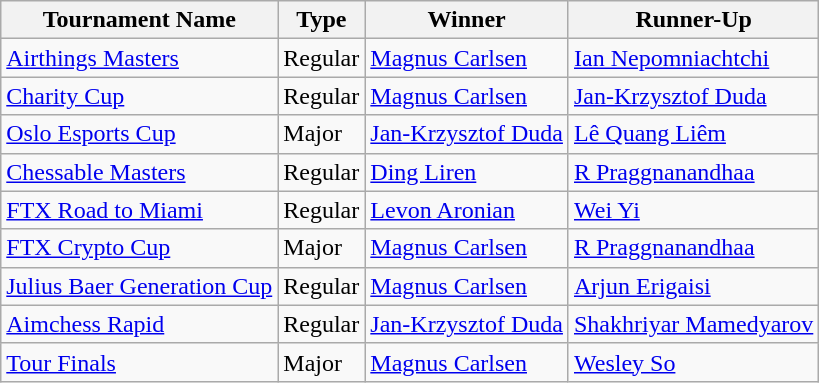<table class="wikitable">
<tr>
<th>Tournament Name</th>
<th>Type</th>
<th>Winner</th>
<th>Runner-Up</th>
</tr>
<tr>
<td><a href='#'>Airthings Masters</a></td>
<td>Regular</td>
<td> <a href='#'>Magnus Carlsen</a></td>
<td> <a href='#'>Ian Nepomniachtchi</a></td>
</tr>
<tr>
<td><a href='#'>Charity Cup</a></td>
<td>Regular</td>
<td> <a href='#'>Magnus Carlsen</a></td>
<td> <a href='#'>Jan-Krzysztof Duda</a></td>
</tr>
<tr>
<td><a href='#'>Oslo Esports Cup</a></td>
<td>Major</td>
<td> <a href='#'>Jan-Krzysztof Duda</a></td>
<td> <a href='#'>Lê Quang Liêm</a></td>
</tr>
<tr>
<td><a href='#'>Chessable Masters</a></td>
<td>Regular</td>
<td> <a href='#'>Ding Liren</a></td>
<td> <a href='#'>R Praggnanandhaa</a></td>
</tr>
<tr>
<td><a href='#'>FTX Road to Miami</a></td>
<td>Regular</td>
<td> <a href='#'>Levon Aronian</a></td>
<td> <a href='#'>Wei Yi</a></td>
</tr>
<tr>
<td><a href='#'>FTX Crypto Cup</a></td>
<td>Major</td>
<td> <a href='#'>Magnus Carlsen</a></td>
<td> <a href='#'>R Praggnanandhaa</a></td>
</tr>
<tr>
<td><a href='#'>Julius Baer Generation Cup</a></td>
<td>Regular</td>
<td> <a href='#'>Magnus Carlsen</a></td>
<td> <a href='#'>Arjun Erigaisi</a></td>
</tr>
<tr>
<td><a href='#'>Aimchess Rapid</a></td>
<td>Regular</td>
<td> <a href='#'>Jan-Krzysztof Duda</a></td>
<td> <a href='#'>Shakhriyar Mamedyarov</a></td>
</tr>
<tr>
<td><a href='#'>Tour Finals</a></td>
<td>Major</td>
<td> <a href='#'>Magnus Carlsen</a></td>
<td> <a href='#'>Wesley So</a></td>
</tr>
</table>
